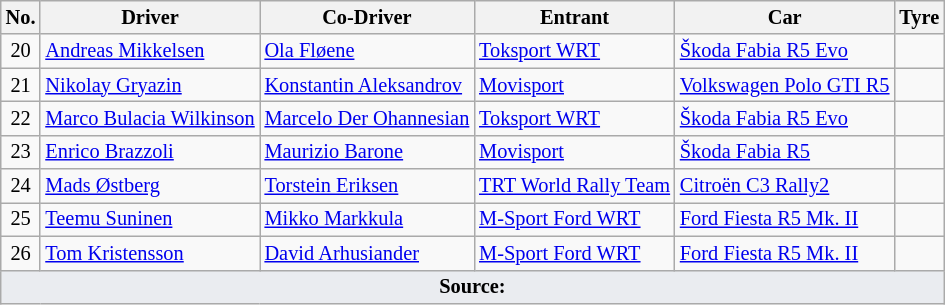<table class="wikitable" style="font-size: 85%;">
<tr>
<th>No.</th>
<th>Driver</th>
<th>Co-Driver</th>
<th>Entrant</th>
<th>Car</th>
<th>Tyre</th>
</tr>
<tr>
<td align="center">20</td>
<td nowrap> <a href='#'>Andreas Mikkelsen</a></td>
<td> <a href='#'>Ola Fløene</a></td>
<td> <a href='#'>Toksport WRT</a></td>
<td nowrap><a href='#'>Škoda Fabia R5 Evo</a></td>
<td align="center"></td>
</tr>
<tr>
<td align="center">21</td>
<td> <a href='#'>Nikolay Gryazin</a></td>
<td> <a href='#'>Konstantin Aleksandrov</a></td>
<td> <a href='#'>Movisport</a></td>
<td nowrap><a href='#'>Volkswagen Polo GTI R5</a></td>
<td align="center"></td>
</tr>
<tr>
<td align="center">22</td>
<td nowrap> <a href='#'>Marco Bulacia Wilkinson</a></td>
<td nowrap> <a href='#'>Marcelo Der Ohannesian</a></td>
<td> <a href='#'>Toksport WRT</a></td>
<td nowrap><a href='#'>Škoda Fabia R5 Evo</a></td>
<td align="center"></td>
</tr>
<tr>
<td align="center">23</td>
<td> <a href='#'>Enrico Brazzoli</a></td>
<td> <a href='#'>Maurizio Barone</a></td>
<td> <a href='#'>Movisport</a></td>
<td nowrap><a href='#'>Škoda Fabia R5</a></td>
<td align="center"></td>
</tr>
<tr>
<td align="center">24</td>
<td> <a href='#'>Mads Østberg</a></td>
<td> <a href='#'>Torstein Eriksen</a></td>
<td> <a href='#'>TRT World Rally Team</a></td>
<td><a href='#'>Citroën C3 Rally2</a></td>
<td align="center"></td>
</tr>
<tr>
<td align="center">25</td>
<td> <a href='#'>Teemu Suninen</a></td>
<td> <a href='#'>Mikko Markkula</a></td>
<td> <a href='#'>M-Sport Ford WRT</a></td>
<td><a href='#'>Ford Fiesta R5 Mk. II</a></td>
<td align="center"></td>
</tr>
<tr>
<td align="center">26</td>
<td> <a href='#'>Tom Kristensson</a></td>
<td> <a href='#'>David Arhusiander</a></td>
<td> <a href='#'>M-Sport Ford WRT</a></td>
<td><a href='#'>Ford Fiesta R5 Mk. II</a></td>
<td align="center"></td>
</tr>
<tr>
<td colspan="6" style="background-color:#EAECF0;text-align:center"><strong>Source:</strong></td>
</tr>
</table>
